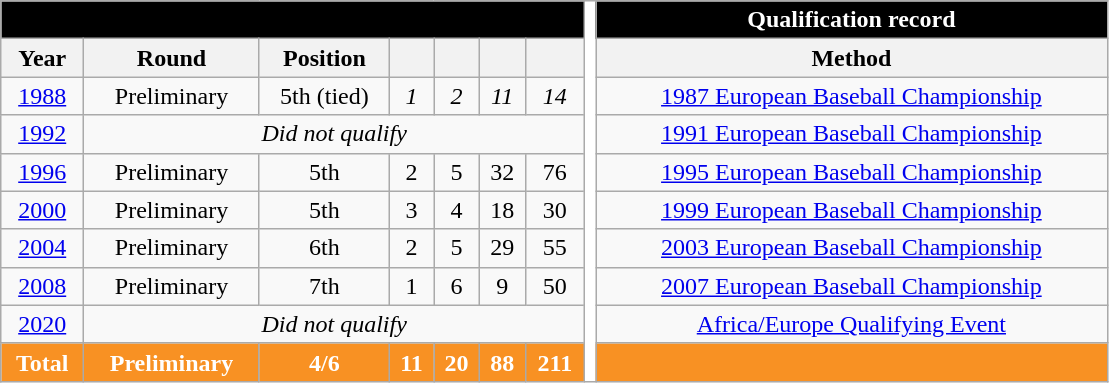<table class="wikitable" style="text-align: center;">
<tr>
<th style="background:black;" colspan="7"><a href='#'></a> </th>
<th style="background:white; width:1%;" rowspan="10"></th>
<th style="background:black; color:#FFFFFF;" colspan="5">Qualification record</th>
</tr>
<tr>
<th>Year</th>
<th>Round</th>
<th>Position</th>
<th></th>
<th></th>
<th></th>
<th></th>
<th>Method</th>
</tr>
<tr>
<td> <a href='#'>1988</a></td>
<td>Preliminary</td>
<td>5th (tied)</td>
<td><em>1</em></td>
<td><em>2</em></td>
<td><em>11</em></td>
<td><em>14</em></td>
<td> <a href='#'>1987 European Baseball Championship</a></td>
</tr>
<tr>
<td> <a href='#'>1992</a></td>
<td colspan=6 align=center><em>Did not qualify</em></td>
<td> <a href='#'>1991 European Baseball Championship</a></td>
</tr>
<tr>
<td> <a href='#'>1996</a></td>
<td>Preliminary</td>
<td>5th</td>
<td>2</td>
<td>5</td>
<td>32</td>
<td>76</td>
<td> <a href='#'>1995 European Baseball Championship</a></td>
</tr>
<tr>
<td> <a href='#'>2000</a></td>
<td>Preliminary</td>
<td>5th</td>
<td>3</td>
<td>4</td>
<td>18</td>
<td>30</td>
<td> <a href='#'>1999 European Baseball Championship</a></td>
</tr>
<tr>
<td> <a href='#'>2004</a></td>
<td>Preliminary</td>
<td>6th</td>
<td>2</td>
<td>5</td>
<td>29</td>
<td>55</td>
<td> <a href='#'>2003 European Baseball Championship</a></td>
</tr>
<tr>
<td> <a href='#'>2008</a></td>
<td>Preliminary</td>
<td>7th</td>
<td>1</td>
<td>6</td>
<td>9</td>
<td>50</td>
<td> <a href='#'>2007 European Baseball Championship</a></td>
</tr>
<tr>
<td> <a href='#'>2020</a></td>
<td colspan=6 align=center><em>Did not qualify</em></td>
<td> <a href='#'>Africa/Europe Qualifying Event</a></td>
</tr>
<tr>
<th style="color:white; background:#F89123;">Total</th>
<th style="color:white; background:#F89123;">Preliminary</th>
<th style="color:white; background:#F89123;">4/6</th>
<th style="color:white; background:#F89123;">11</th>
<th style="color:white; background:#F89123;">20</th>
<th style="color:white; background:#F89123;">88</th>
<th style="color:white; background:#F89123;">211</th>
<th style="color:white; background:#F89123;"></th>
</tr>
</table>
